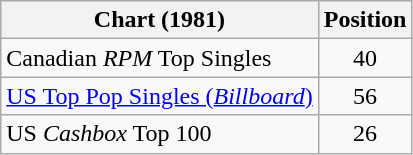<table class="wikitable sortable">
<tr>
<th>Chart (1981)</th>
<th>Position</th>
</tr>
<tr>
<td>Canadian <em>RPM</em> Top Singles</td>
<td style="text-align:center;">40</td>
</tr>
<tr>
<td><a href='#'>US Top Pop Singles (<em>Billboard</em>)</a></td>
<td align="center">56</td>
</tr>
<tr>
<td>US <em>Cashbox</em> Top 100</td>
<td style="text-align:center;">26</td>
</tr>
</table>
